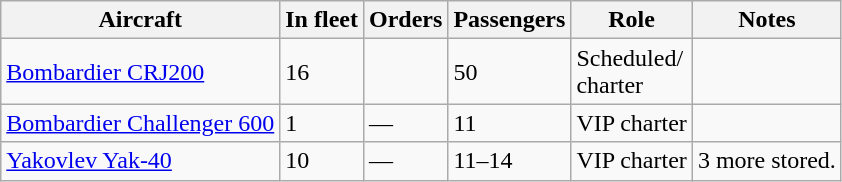<table class="wikitable">
<tr>
<th>Aircraft</th>
<th>In fleet</th>
<th>Orders</th>
<th>Passengers</th>
<th>Role</th>
<th>Notes</th>
</tr>
<tr>
<td><a href='#'>Bombardier CRJ200</a></td>
<td>16</td>
<td></td>
<td>50</td>
<td>Scheduled/<br>charter</td>
<td></td>
</tr>
<tr>
<td><a href='#'>Bombardier Challenger 600</a></td>
<td>1</td>
<td>—</td>
<td>11</td>
<td>VIP charter</td>
<td></td>
</tr>
<tr>
<td><a href='#'>Yakovlev Yak-40</a></td>
<td>10</td>
<td>—</td>
<td>11–14</td>
<td>VIP charter</td>
<td>3 more stored.</td>
</tr>
</table>
